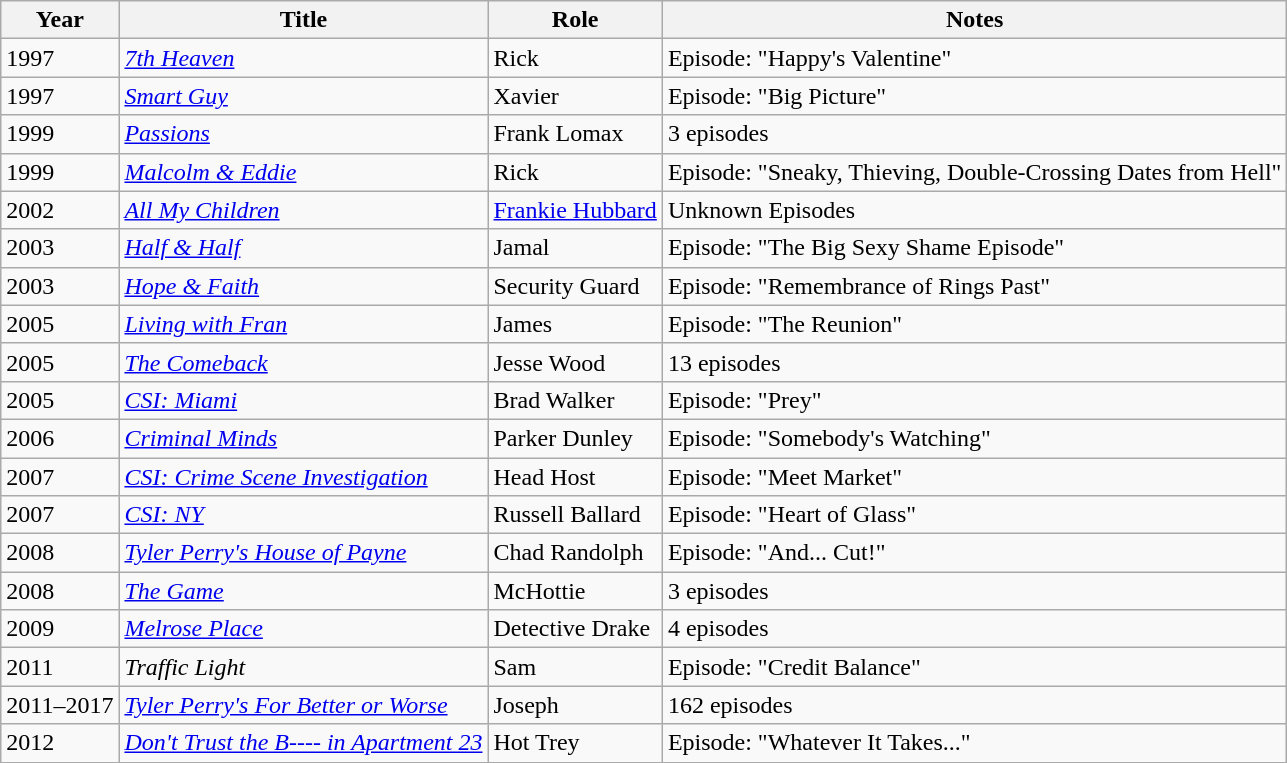<table class="wikitable sortable">
<tr>
<th>Year</th>
<th>Title</th>
<th>Role</th>
<th class="unsortable">Notes</th>
</tr>
<tr>
<td>1997</td>
<td><em><a href='#'>7th Heaven</a></em></td>
<td>Rick</td>
<td>Episode: "Happy's Valentine"</td>
</tr>
<tr>
<td>1997</td>
<td><em><a href='#'>Smart Guy</a></em></td>
<td>Xavier</td>
<td>Episode: "Big Picture"</td>
</tr>
<tr>
<td>1999</td>
<td><em><a href='#'>Passions</a></em></td>
<td>Frank Lomax</td>
<td>3 episodes</td>
</tr>
<tr>
<td>1999</td>
<td><em><a href='#'>Malcolm & Eddie</a></em></td>
<td>Rick</td>
<td>Episode: "Sneaky, Thieving, Double-Crossing Dates from Hell"</td>
</tr>
<tr>
<td>2002</td>
<td><em><a href='#'>All My Children</a></em></td>
<td><a href='#'>Frankie Hubbard</a></td>
<td>Unknown Episodes</td>
</tr>
<tr>
<td>2003</td>
<td><em><a href='#'>Half & Half</a></em></td>
<td>Jamal</td>
<td>Episode: "The Big Sexy Shame Episode"</td>
</tr>
<tr>
<td>2003</td>
<td><em><a href='#'>Hope & Faith</a></em></td>
<td>Security Guard</td>
<td>Episode: "Remembrance of Rings Past"</td>
</tr>
<tr>
<td>2005</td>
<td><em><a href='#'>Living with Fran</a></em></td>
<td>James</td>
<td>Episode: "The Reunion"</td>
</tr>
<tr>
<td>2005</td>
<td><em><a href='#'>The Comeback</a></em></td>
<td>Jesse Wood</td>
<td>13 episodes</td>
</tr>
<tr>
<td>2005</td>
<td><em><a href='#'>CSI: Miami</a></em></td>
<td>Brad Walker</td>
<td>Episode: "Prey"</td>
</tr>
<tr>
<td>2006</td>
<td><em><a href='#'>Criminal Minds</a></em></td>
<td>Parker Dunley</td>
<td>Episode: "Somebody's Watching"</td>
</tr>
<tr>
<td>2007</td>
<td><em><a href='#'>CSI: Crime Scene Investigation</a></em></td>
<td>Head Host</td>
<td>Episode: "Meet Market"</td>
</tr>
<tr>
<td>2007</td>
<td><em><a href='#'>CSI: NY</a></em></td>
<td>Russell Ballard</td>
<td>Episode: "Heart of Glass"</td>
</tr>
<tr>
<td>2008</td>
<td><em><a href='#'>Tyler Perry's House of Payne</a></em></td>
<td>Chad Randolph</td>
<td>Episode: "And... Cut!"</td>
</tr>
<tr>
<td>2008</td>
<td><em><a href='#'>The Game</a></em></td>
<td>McHottie</td>
<td>3 episodes</td>
</tr>
<tr>
<td>2009</td>
<td><em><a href='#'>Melrose Place</a></em></td>
<td>Detective Drake</td>
<td>4 episodes</td>
</tr>
<tr>
<td>2011</td>
<td><em>Traffic Light</em></td>
<td>Sam</td>
<td>Episode: "Credit Balance"</td>
</tr>
<tr>
<td>2011–2017</td>
<td><em><a href='#'>Tyler Perry's For Better or Worse</a></em></td>
<td>Joseph</td>
<td>162 episodes</td>
</tr>
<tr>
<td>2012</td>
<td><em><a href='#'>Don't Trust the B---- in Apartment 23</a></em></td>
<td>Hot Trey</td>
<td>Episode: "Whatever It Takes..."</td>
</tr>
</table>
